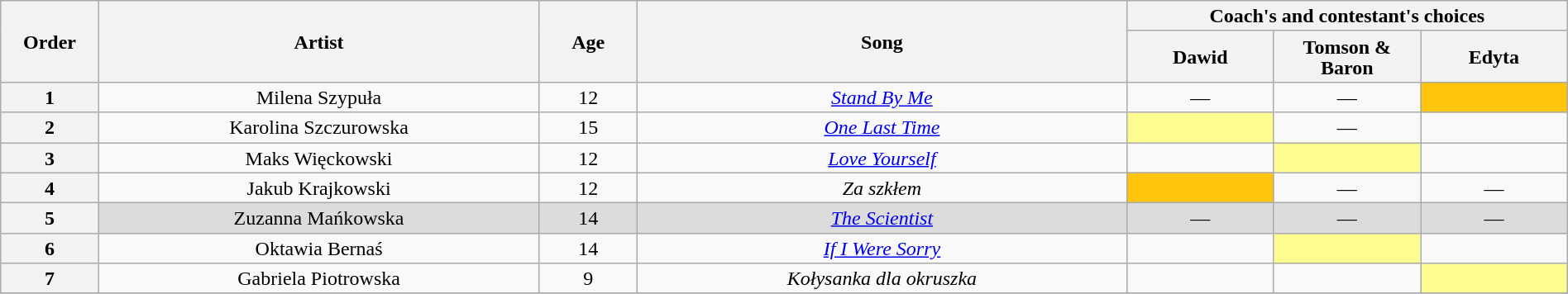<table class="wikitable" style="text-align:center; line-height:17px; width:100%;">
<tr>
<th scope="col" rowspan="2" style="width:04%;">Order</th>
<th scope="col" rowspan="2" style="width:18%;">Artist</th>
<th scope="col" rowspan="2" style="width:04%;">Age</th>
<th scope="col" rowspan="2" style="width:20%;">Song</th>
<th colspan="3">Coach's and contestant's choices</th>
</tr>
<tr>
<th style="width:06%;">Dawid</th>
<th style="width:06%;">Tomson & Baron</th>
<th style="width:06%;">Edyta</th>
</tr>
<tr>
<th>1</th>
<td>Milena Szypuła</td>
<td>12</td>
<td><a href='#'><em>Stand By Me</em></a></td>
<td>—</td>
<td>—</td>
<td style="background:#FFC40C;"><strong></strong></td>
</tr>
<tr>
<th>2</th>
<td>Karolina Szczurowska</td>
<td>15</td>
<td><a href='#'><em>One Last Time</em></a></td>
<td style="background:#fdfc8f;"><strong></strong></td>
<td>—</td>
<td><strong></strong></td>
</tr>
<tr>
<th>3</th>
<td>Maks Więckowski</td>
<td>12</td>
<td><em><a href='#'>Love Yourself</a></em></td>
<td><strong></strong></td>
<td style="background:#fdfc8f;"><strong></strong></td>
<td><strong></strong></td>
</tr>
<tr>
<th>4</th>
<td>Jakub Krajkowski</td>
<td>12</td>
<td><em>Za szkłem</em></td>
<td style="background:#FFC40C;"><strong></strong></td>
<td>—</td>
<td>—</td>
</tr>
<tr style="background:#DCDCDC;">
<th>5</th>
<td>Zuzanna Mańkowska</td>
<td>14</td>
<td><a href='#'><em>The Scientist</em></a></td>
<td>—</td>
<td>—</td>
<td>—</td>
</tr>
<tr>
<th>6</th>
<td>Oktawia Bernaś</td>
<td>14</td>
<td><em><a href='#'>If I Were Sorry</a></em></td>
<td><strong></strong></td>
<td style="background:#fdfc8f;"><strong></strong></td>
<td><strong></strong></td>
</tr>
<tr>
<th>7</th>
<td>Gabriela Piotrowska</td>
<td>9</td>
<td><em>Kołysanka dla okruszka</em></td>
<td><strong></strong></td>
<td><strong></strong></td>
<td style="background:#fdfc8f;"><strong></strong></td>
</tr>
<tr>
</tr>
</table>
